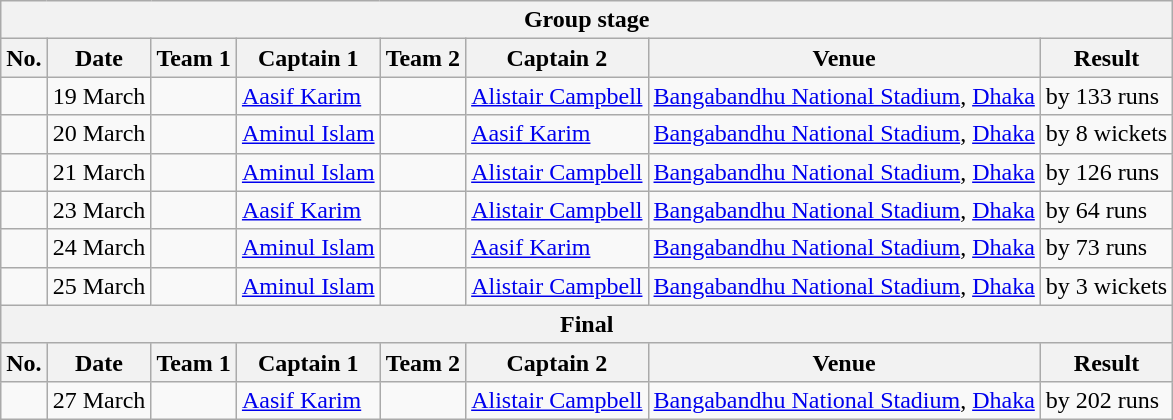<table class="wikitable">
<tr>
<th colspan="9">Group stage</th>
</tr>
<tr>
<th>No.</th>
<th>Date</th>
<th>Team 1</th>
<th>Captain 1</th>
<th>Team 2</th>
<th>Captain 2</th>
<th>Venue</th>
<th>Result</th>
</tr>
<tr>
<td></td>
<td>19 March</td>
<td></td>
<td><a href='#'>Aasif Karim</a></td>
<td></td>
<td><a href='#'>Alistair Campbell</a></td>
<td><a href='#'>Bangabandhu National Stadium</a>, <a href='#'>Dhaka</a></td>
<td> by 133 runs</td>
</tr>
<tr>
<td></td>
<td>20 March</td>
<td></td>
<td><a href='#'>Aminul Islam</a></td>
<td></td>
<td><a href='#'>Aasif Karim</a></td>
<td><a href='#'>Bangabandhu National Stadium</a>, <a href='#'>Dhaka</a></td>
<td> by 8 wickets</td>
</tr>
<tr>
<td></td>
<td>21 March</td>
<td></td>
<td><a href='#'>Aminul Islam</a></td>
<td></td>
<td><a href='#'>Alistair Campbell</a></td>
<td><a href='#'>Bangabandhu National Stadium</a>, <a href='#'>Dhaka</a></td>
<td> by 126 runs</td>
</tr>
<tr>
<td></td>
<td>23 March</td>
<td></td>
<td><a href='#'>Aasif Karim</a></td>
<td></td>
<td><a href='#'>Alistair Campbell</a></td>
<td><a href='#'>Bangabandhu National Stadium</a>, <a href='#'>Dhaka</a></td>
<td> by 64 runs</td>
</tr>
<tr>
<td></td>
<td>24 March</td>
<td></td>
<td><a href='#'>Aminul Islam</a></td>
<td></td>
<td><a href='#'>Aasif Karim</a></td>
<td><a href='#'>Bangabandhu National Stadium</a>, <a href='#'>Dhaka</a></td>
<td> by 73 runs</td>
</tr>
<tr>
<td></td>
<td>25 March</td>
<td></td>
<td><a href='#'>Aminul Islam</a></td>
<td></td>
<td><a href='#'>Alistair Campbell</a></td>
<td><a href='#'>Bangabandhu National Stadium</a>, <a href='#'>Dhaka</a></td>
<td> by 3 wickets</td>
</tr>
<tr>
<th colspan="9">Final</th>
</tr>
<tr>
<th>No.</th>
<th>Date</th>
<th>Team 1</th>
<th>Captain 1</th>
<th>Team 2</th>
<th>Captain 2</th>
<th>Venue</th>
<th>Result</th>
</tr>
<tr>
<td></td>
<td>27 March</td>
<td></td>
<td><a href='#'>Aasif Karim</a></td>
<td></td>
<td><a href='#'>Alistair Campbell</a></td>
<td><a href='#'>Bangabandhu National Stadium</a>, <a href='#'>Dhaka</a></td>
<td> by 202 runs</td>
</tr>
</table>
